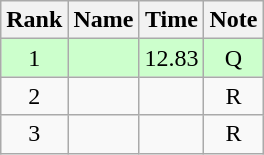<table class="wikitable sortable" style="text-align:center;">
<tr>
<th>Rank</th>
<th>Name</th>
<th>Time</th>
<th>Note</th>
</tr>
<tr style="background-color:#ccffcc;">
<td>1</td>
<td style="text-align:left;"></td>
<td>12.83</td>
<td>Q</td>
</tr>
<tr>
<td>2</td>
<td style="text-align:left;"></td>
<td></td>
<td>R</td>
</tr>
<tr>
<td>3</td>
<td style="text-align:left;"></td>
<td></td>
<td>R</td>
</tr>
</table>
